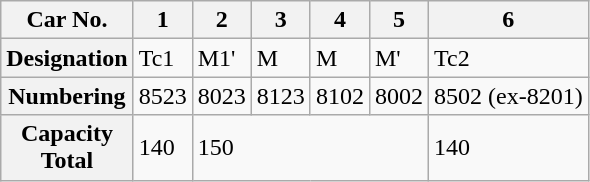<table class="wikitable">
<tr>
<th>Car No.</th>
<th>1</th>
<th>2</th>
<th>3</th>
<th>4</th>
<th>5</th>
<th>6</th>
</tr>
<tr>
<th>Designation</th>
<td>Tc1</td>
<td>M1'</td>
<td>M</td>
<td>M</td>
<td>M'</td>
<td>Tc2</td>
</tr>
<tr>
<th>Numbering</th>
<td>8523</td>
<td>8023</td>
<td>8123</td>
<td>8102</td>
<td>8002</td>
<td>8502 (ex-8201)</td>
</tr>
<tr>
<th>Capacity<br>Total</th>
<td>140</td>
<td colspan="4">150</td>
<td>140</td>
</tr>
</table>
